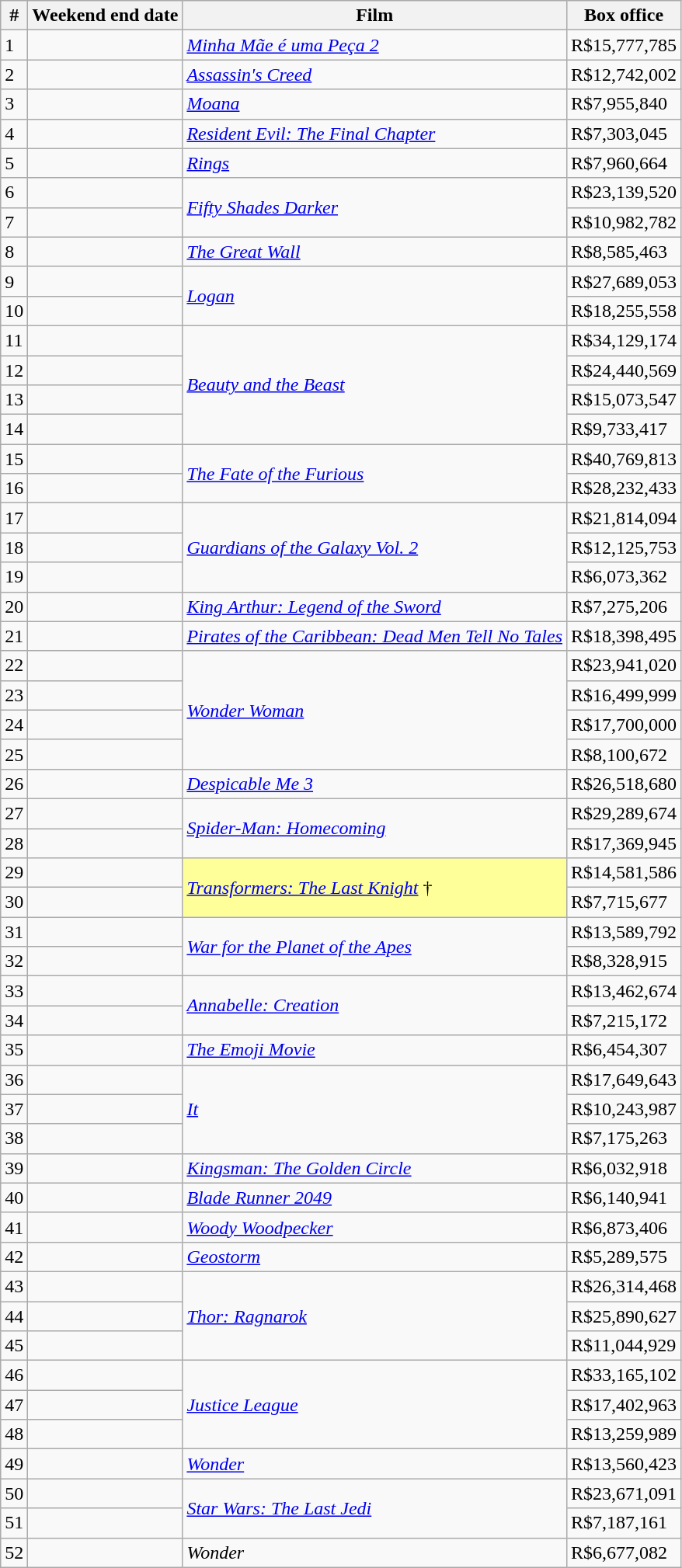<table class="wikitable sortable">
<tr>
<th abbr="Week">#</th>
<th abbr="Date">Weekend end date</th>
<th>Film</th>
<th>Box office</th>
</tr>
<tr>
<td>1</td>
<td></td>
<td><em><a href='#'>Minha Mãe é uma Peça 2</a></em></td>
<td>R$15,777,785</td>
</tr>
<tr>
<td>2</td>
<td></td>
<td><em><a href='#'>Assassin's Creed</a></em></td>
<td>R$12,742,002</td>
</tr>
<tr>
<td>3</td>
<td></td>
<td><em><a href='#'>Moana</a></em></td>
<td>R$7,955,840</td>
</tr>
<tr>
<td>4</td>
<td></td>
<td><em><a href='#'>Resident Evil: The Final Chapter</a></em></td>
<td>R$7,303,045</td>
</tr>
<tr>
<td>5</td>
<td></td>
<td><em><a href='#'>Rings</a></em></td>
<td>R$7,960,664</td>
</tr>
<tr>
<td>6</td>
<td></td>
<td rowspan="2"><em><a href='#'>Fifty Shades Darker</a></em></td>
<td>R$23,139,520</td>
</tr>
<tr>
<td>7</td>
<td></td>
<td>R$10,982,782</td>
</tr>
<tr>
<td>8</td>
<td></td>
<td><em><a href='#'>The Great Wall</a></em></td>
<td>R$8,585,463</td>
</tr>
<tr>
<td>9</td>
<td></td>
<td rowspan="2"><em><a href='#'>Logan</a></em></td>
<td>R$27,689,053</td>
</tr>
<tr>
<td>10</td>
<td></td>
<td>R$18,255,558</td>
</tr>
<tr>
<td>11</td>
<td></td>
<td rowspan="4"><em><a href='#'>Beauty and the Beast</a></em></td>
<td>R$34,129,174</td>
</tr>
<tr>
<td>12</td>
<td></td>
<td>R$24,440,569</td>
</tr>
<tr>
<td>13</td>
<td></td>
<td>R$15,073,547</td>
</tr>
<tr>
<td>14</td>
<td></td>
<td>R$9,733,417</td>
</tr>
<tr>
<td>15</td>
<td></td>
<td rowspan="2"><em><a href='#'>The Fate of the Furious</a></em></td>
<td>R$40,769,813</td>
</tr>
<tr>
<td>16</td>
<td></td>
<td>R$28,232,433</td>
</tr>
<tr>
<td>17</td>
<td></td>
<td rowspan="3"><em><a href='#'>Guardians of the Galaxy Vol. 2</a></em></td>
<td>R$21,814,094</td>
</tr>
<tr>
<td>18</td>
<td></td>
<td>R$12,125,753</td>
</tr>
<tr>
<td>19</td>
<td></td>
<td>R$6,073,362</td>
</tr>
<tr>
<td>20</td>
<td></td>
<td><em><a href='#'>King Arthur: Legend of the Sword</a></em></td>
<td>R$7,275,206</td>
</tr>
<tr>
<td>21</td>
<td></td>
<td><em><a href='#'>Pirates of the Caribbean: Dead Men Tell No Tales</a></em></td>
<td>R$18,398,495</td>
</tr>
<tr>
<td>22</td>
<td></td>
<td rowspan="4"><em><a href='#'>Wonder Woman</a></em></td>
<td>R$23,941,020</td>
</tr>
<tr>
<td>23</td>
<td></td>
<td>R$16,499,999</td>
</tr>
<tr>
<td>24</td>
<td></td>
<td>R$17,700,000</td>
</tr>
<tr>
<td>25</td>
<td></td>
<td>R$8,100,672</td>
</tr>
<tr>
<td>26</td>
<td></td>
<td><em><a href='#'>Despicable Me 3</a></em></td>
<td>R$26,518,680</td>
</tr>
<tr>
<td>27</td>
<td></td>
<td rowspan="2"><em><a href='#'>Spider-Man: Homecoming</a></em></td>
<td>R$29,289,674</td>
</tr>
<tr>
<td>28</td>
<td></td>
<td>R$17,369,945</td>
</tr>
<tr>
<td>29</td>
<td></td>
<td rowspan="2" style="background-color:#FFFF99"><em><a href='#'>Transformers: The Last Knight</a></em> †</td>
<td>R$14,581,586</td>
</tr>
<tr>
<td>30</td>
<td></td>
<td>R$7,715,677</td>
</tr>
<tr>
<td>31</td>
<td></td>
<td rowspan="2"><em><a href='#'>War for the Planet of the Apes</a></em></td>
<td>R$13,589,792</td>
</tr>
<tr>
<td>32</td>
<td></td>
<td>R$8,328,915</td>
</tr>
<tr>
<td>33</td>
<td></td>
<td rowspan="2"><em><a href='#'>Annabelle: Creation</a></em></td>
<td>R$13,462,674</td>
</tr>
<tr>
<td>34</td>
<td></td>
<td>R$7,215,172</td>
</tr>
<tr>
<td>35</td>
<td></td>
<td><em><a href='#'>The Emoji Movie</a></em></td>
<td>R$6,454,307</td>
</tr>
<tr>
<td>36</td>
<td></td>
<td rowspan="3"><em><a href='#'>It</a></em></td>
<td>R$17,649,643</td>
</tr>
<tr>
<td>37</td>
<td></td>
<td>R$10,243,987</td>
</tr>
<tr>
<td>38</td>
<td></td>
<td>R$7,175,263</td>
</tr>
<tr>
<td>39</td>
<td></td>
<td><em><a href='#'>Kingsman: The Golden Circle</a></em></td>
<td>R$6,032,918</td>
</tr>
<tr>
<td>40</td>
<td></td>
<td><em><a href='#'>Blade Runner 2049</a></em></td>
<td>R$6,140,941</td>
</tr>
<tr>
<td>41</td>
<td></td>
<td><em><a href='#'>Woody Woodpecker</a></em></td>
<td>R$6,873,406</td>
</tr>
<tr>
<td>42</td>
<td></td>
<td><em><a href='#'>Geostorm</a></em></td>
<td>R$5,289,575</td>
</tr>
<tr>
<td>43</td>
<td></td>
<td rowspan="3"><em><a href='#'>Thor: Ragnarok</a></em></td>
<td>R$26,314,468</td>
</tr>
<tr>
<td>44</td>
<td></td>
<td>R$25,890,627</td>
</tr>
<tr>
<td>45</td>
<td></td>
<td>R$11,044,929</td>
</tr>
<tr>
<td>46</td>
<td></td>
<td rowspan="3"><em><a href='#'>Justice League</a></em></td>
<td>R$33,165,102</td>
</tr>
<tr>
<td>47</td>
<td></td>
<td>R$17,402,963</td>
</tr>
<tr>
<td>48</td>
<td></td>
<td>R$13,259,989</td>
</tr>
<tr>
<td>49</td>
<td></td>
<td><em><a href='#'>Wonder</a></em></td>
<td>R$13,560,423</td>
</tr>
<tr>
<td>50</td>
<td></td>
<td rowspan="2"><em><a href='#'>Star Wars: The Last Jedi</a></em></td>
<td>R$23,671,091</td>
</tr>
<tr>
<td>51</td>
<td></td>
<td>R$7,187,161</td>
</tr>
<tr>
<td>52</td>
<td></td>
<td><em>Wonder</em></td>
<td>R$6,677,082</td>
</tr>
</table>
